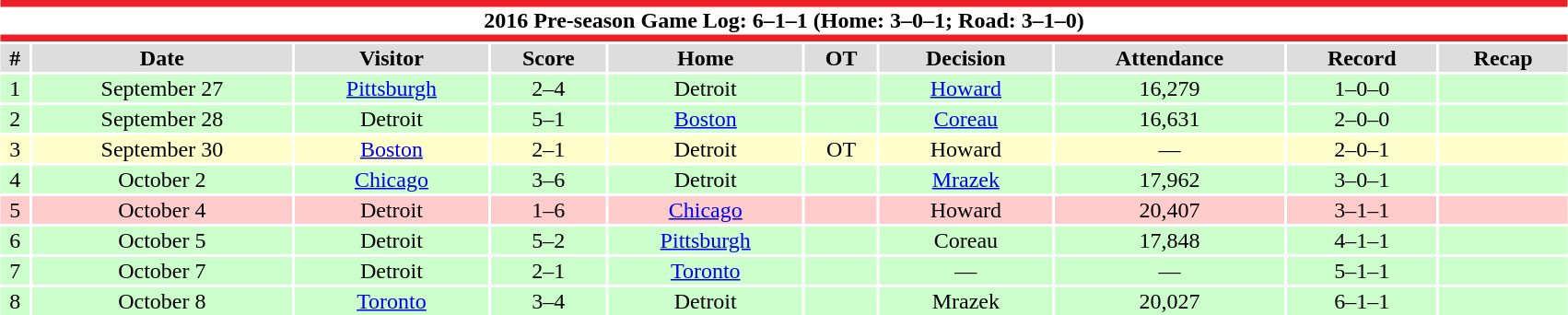<table class="toccolours collapsible collapsed" style="width:90%; clear:both; margin:1.5em auto; text-align:center;">
<tr>
<th colspan=10 style="background:#fff; border-top:#EC1F26 5px solid; border-bottom:#EC1F26 5px solid;">2016 Pre-season Game Log: 6–1–1 (Home: 3–0–1; Road: 3–1–0)</th>
</tr>
<tr style="background:#ddd;">
<th>#</th>
<th>Date</th>
<th>Visitor</th>
<th>Score</th>
<th>Home</th>
<th>OT</th>
<th>Decision</th>
<th>Attendance</th>
<th>Record</th>
<th>Recap</th>
</tr>
<tr style="background:#cfc;">
<td>1</td>
<td>September 27</td>
<td><a href='#'>Pittsburgh</a></td>
<td>2–4</td>
<td>Detroit</td>
<td></td>
<td><a href='#'>Howard</a></td>
<td>16,279</td>
<td>1–0–0</td>
<td></td>
</tr>
<tr style="background:#cfc;">
<td>2</td>
<td>September 28</td>
<td>Detroit</td>
<td>5–1</td>
<td><a href='#'>Boston</a></td>
<td></td>
<td><a href='#'>Coreau</a></td>
<td>16,631</td>
<td>2–0–0</td>
<td></td>
</tr>
<tr style="background:#ffc;">
<td>3</td>
<td>September 30</td>
<td><a href='#'>Boston</a></td>
<td>2–1</td>
<td>Detroit</td>
<td>OT</td>
<td>Howard</td>
<td>—</td>
<td>2–0–1</td>
<td></td>
</tr>
<tr style="background:#cfc;">
<td>4</td>
<td>October 2</td>
<td><a href='#'>Chicago</a></td>
<td>3–6</td>
<td>Detroit</td>
<td></td>
<td><a href='#'>Mrazek</a></td>
<td>17,962</td>
<td>3–0–1</td>
<td></td>
</tr>
<tr style="background:#fcc;">
<td>5</td>
<td>October 4</td>
<td>Detroit</td>
<td>1–6</td>
<td><a href='#'>Chicago</a></td>
<td></td>
<td>Howard</td>
<td>20,407</td>
<td>3–1–1</td>
<td></td>
</tr>
<tr style="background:#cfc;">
<td>6</td>
<td>October 5</td>
<td>Detroit</td>
<td>5–2</td>
<td><a href='#'>Pittsburgh</a></td>
<td></td>
<td>Coreau</td>
<td>17,848</td>
<td>4–1–1</td>
<td></td>
</tr>
<tr style="background:#cfc;">
<td>7</td>
<td>October 7</td>
<td>Detroit</td>
<td>2–1</td>
<td><a href='#'>Toronto</a></td>
<td></td>
<td>—</td>
<td>—</td>
<td>5–1–1</td>
<td></td>
</tr>
<tr style="background:#cfc;">
<td>8</td>
<td>October 8</td>
<td><a href='#'>Toronto</a></td>
<td>3–4</td>
<td>Detroit</td>
<td></td>
<td>Mrazek</td>
<td>20,027</td>
<td>6–1–1</td>
<td></td>
</tr>
</table>
